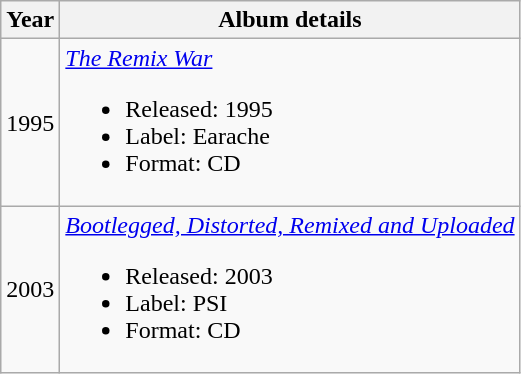<table class="wikitable">
<tr>
<th>Year</th>
<th>Album details</th>
</tr>
<tr>
<td>1995</td>
<td><em><a href='#'>The Remix War</a></em><br><ul><li>Released: 1995</li><li>Label: Earache</li><li>Format: CD</li></ul></td>
</tr>
<tr>
<td>2003</td>
<td><em><a href='#'>Bootlegged, Distorted, Remixed and Uploaded</a></em><br><ul><li>Released: 2003</li><li>Label: PSI</li><li>Format: CD</li></ul></td>
</tr>
</table>
